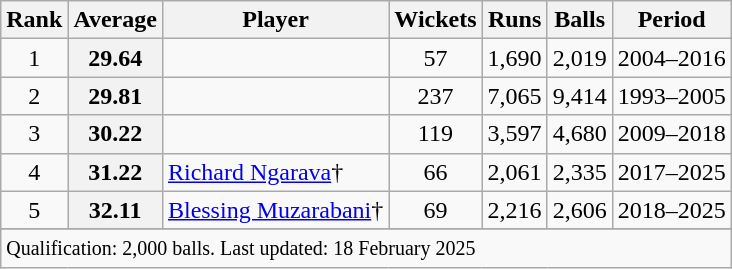<table class="wikitable plainrowheaders sortable">
<tr>
<th scope=col>Rank</th>
<th scope=col>Average</th>
<th scope=col>Player</th>
<th scope=col>Wickets</th>
<th scope=col>Runs</th>
<th scope=col>Balls</th>
<th scope=col>Period</th>
</tr>
<tr>
<td style="text-align:center">1</td>
<th scope=row style=text-align:center>29.64</th>
<td></td>
<td style="text-align:center">57</td>
<td style="text-align:center">1,690</td>
<td style="text-align:center">2,019</td>
<td>2004–2016</td>
</tr>
<tr>
<td style="text-align:center">2</td>
<th scope=row style=text-align:center>29.81</th>
<td></td>
<td style="text-align:center">237</td>
<td style="text-align:center">7,065</td>
<td style="text-align:center">9,414</td>
<td>1993–2005</td>
</tr>
<tr>
<td style="text-align:center">3</td>
<th scope=row style=text-align:center>30.22</th>
<td></td>
<td style="text-align:center">119</td>
<td style="text-align:center">3,597</td>
<td style="text-align:center">4,680</td>
<td>2009–2018</td>
</tr>
<tr>
<td style="text-align:center">4</td>
<th scope=row style=text-align:center>31.22</th>
<td><a href='#'>Richard Ngarava</a>†</td>
<td style="text-align:center">66</td>
<td style="text-align:center">2,061</td>
<td style="text-align:center">2,335</td>
<td>2017–2025</td>
</tr>
<tr>
<td style="text-align:center">5</td>
<th scope=row style=text-align:center>32.11</th>
<td><a href='#'>Blessing Muzarabani</a>†</td>
<td style="text-align:center">69</td>
<td style="text-align:center">2,216</td>
<td style="text-align:center">2,606</td>
<td>2018–2025</td>
</tr>
<tr>
</tr>
<tr class=sortbottom>
<td colspan=7><small>Qualification: 2,000 balls. Last updated: 18 February 2025</small></td>
</tr>
</table>
